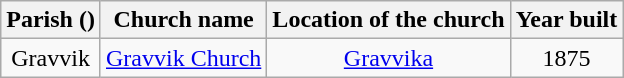<table class="wikitable" style="text-align:center">
<tr>
<th>Parish ()</th>
<th>Church name</th>
<th>Location of the church</th>
<th>Year built</th>
</tr>
<tr>
<td>Gravvik</td>
<td><a href='#'>Gravvik Church</a></td>
<td><a href='#'>Gravvika</a></td>
<td>1875</td>
</tr>
</table>
